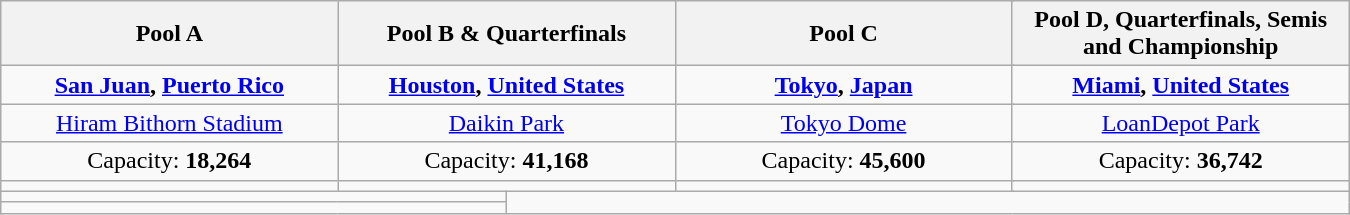<table class="wikitable" style="text-align:center" width=900>
<tr>
<th width=25% colspan=2>Pool A</th>
<th width=25% colspan=2>Pool B & Quarterfinals</th>
<th width=25% colspan=2>Pool C</th>
<th width=25% colspan=2>Pool D, Quarterfinals, Semis and Championship</th>
</tr>
<tr>
<td colspan=2> <strong><a href='#'>San Juan</a>, <a href='#'>Puerto Rico</a></strong></td>
<td colspan=2> <strong><a href='#'>Houston</a>, <a href='#'>United States</a></strong></td>
<td colspan=2> <strong><a href='#'>Tokyo</a>, <a href='#'>Japan</a></strong></td>
<td colspan=2> <strong><a href='#'>Miami</a>, <a href='#'>United States</a></strong></td>
</tr>
<tr>
<td colspan=2><a href='#'>Hiram Bithorn Stadium</a></td>
<td colspan=2><a href='#'>Daikin Park</a></td>
<td colspan=2><a href='#'>Tokyo Dome</a></td>
<td colspan=2><a href='#'>LoanDepot Park</a></td>
</tr>
<tr>
<td colspan=2>Capacity: <strong>18,264</strong></td>
<td colspan=2>Capacity: <strong>41,168</strong></td>
<td colspan=2>Capacity: <strong>45,600</strong></td>
<td colspan=2>Capacity: <strong>36,742</strong></td>
</tr>
<tr>
<td colspan=2></td>
<td colspan=2></td>
<td colspan=2></td>
<td colspan="2"></td>
</tr>
<tr>
<td colspan=3></td>
<td colspan=5 rowspan=2></td>
</tr>
<tr>
<td colspan=3></td>
</tr>
</table>
